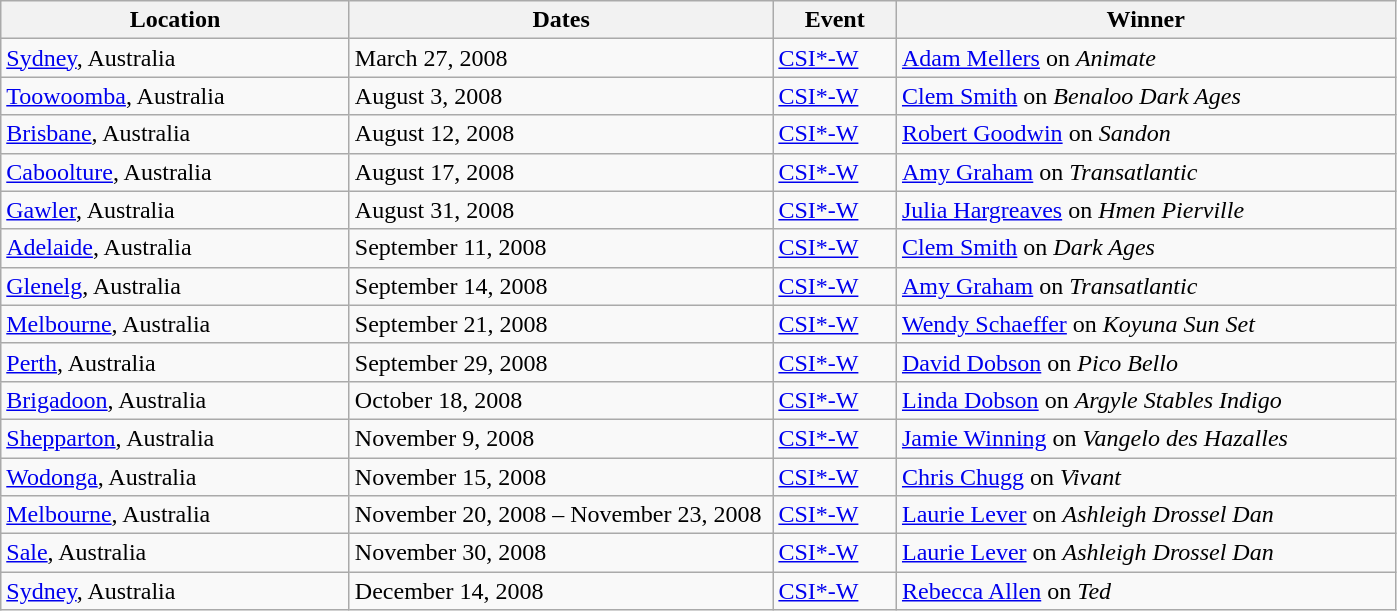<table class="wikitable">
<tr>
<th width=225>Location</th>
<th width=275>Dates</th>
<th width=75>Event</th>
<th width=325>Winner</th>
</tr>
<tr>
<td> <a href='#'>Sydney</a>, Australia</td>
<td>March 27, 2008</td>
<td><a href='#'>CSI*-W</a></td>
<td> <a href='#'>Adam Mellers</a> on <em>Animate</em></td>
</tr>
<tr>
<td> <a href='#'>Toowoomba</a>, Australia</td>
<td>August 3, 2008</td>
<td><a href='#'>CSI*-W</a></td>
<td> <a href='#'>Clem Smith</a> on <em>Benaloo Dark Ages</em></td>
</tr>
<tr>
<td> <a href='#'>Brisbane</a>, Australia</td>
<td>August 12, 2008</td>
<td><a href='#'>CSI*-W</a></td>
<td> <a href='#'>Robert Goodwin</a> on <em>Sandon</em></td>
</tr>
<tr>
<td> <a href='#'>Caboolture</a>, Australia</td>
<td>August 17, 2008</td>
<td><a href='#'>CSI*-W</a></td>
<td> <a href='#'>Amy Graham</a> on <em>Transatlantic</em></td>
</tr>
<tr>
<td> <a href='#'>Gawler</a>, Australia</td>
<td>August 31, 2008</td>
<td><a href='#'>CSI*-W</a></td>
<td> <a href='#'>Julia Hargreaves</a> on <em>Hmen Pierville</em></td>
</tr>
<tr>
<td> <a href='#'>Adelaide</a>, Australia</td>
<td>September 11, 2008</td>
<td><a href='#'>CSI*-W</a></td>
<td> <a href='#'>Clem Smith</a> on <em>Dark Ages</em></td>
</tr>
<tr>
<td> <a href='#'>Glenelg</a>, Australia</td>
<td>September 14, 2008</td>
<td><a href='#'>CSI*-W</a></td>
<td> <a href='#'>Amy Graham</a> on <em>Transatlantic</em></td>
</tr>
<tr>
<td> <a href='#'>Melbourne</a>, Australia</td>
<td>September 21, 2008</td>
<td><a href='#'>CSI*-W</a></td>
<td> <a href='#'>Wendy Schaeffer</a> on <em>Koyuna Sun Set</em></td>
</tr>
<tr>
<td> <a href='#'>Perth</a>, Australia</td>
<td>September 29, 2008</td>
<td><a href='#'>CSI*-W</a></td>
<td> <a href='#'>David Dobson</a> on <em>Pico Bello</em></td>
</tr>
<tr>
<td> <a href='#'>Brigadoon</a>, Australia</td>
<td>October 18, 2008</td>
<td><a href='#'>CSI*-W</a></td>
<td> <a href='#'>Linda Dobson</a> on <em>Argyle Stables Indigo</em></td>
</tr>
<tr>
<td> <a href='#'>Shepparton</a>, Australia</td>
<td>November 9, 2008</td>
<td><a href='#'>CSI*-W</a></td>
<td> <a href='#'>Jamie Winning</a> on <em>Vangelo des Hazalles</em></td>
</tr>
<tr>
<td> <a href='#'>Wodonga</a>, Australia</td>
<td>November 15, 2008</td>
<td><a href='#'>CSI*-W</a></td>
<td> <a href='#'>Chris Chugg</a> on <em>Vivant</em></td>
</tr>
<tr>
<td> <a href='#'>Melbourne</a>, Australia</td>
<td>November 20, 2008 – November 23, 2008</td>
<td><a href='#'>CSI*-W</a></td>
<td> <a href='#'>Laurie Lever</a> on <em>Ashleigh Drossel Dan</em></td>
</tr>
<tr>
<td> <a href='#'>Sale</a>, Australia</td>
<td>November 30, 2008</td>
<td><a href='#'>CSI*-W</a></td>
<td> <a href='#'>Laurie Lever</a> on <em>Ashleigh Drossel Dan</em></td>
</tr>
<tr>
<td> <a href='#'>Sydney</a>, Australia</td>
<td>December 14, 2008</td>
<td><a href='#'>CSI*-W</a></td>
<td> <a href='#'>Rebecca Allen</a> on <em>Ted</em></td>
</tr>
</table>
